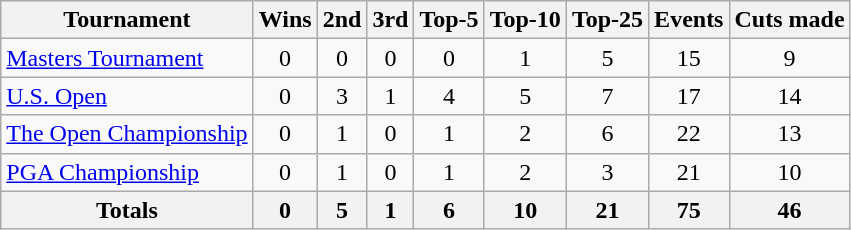<table class=wikitable style=text-align:center>
<tr>
<th>Tournament</th>
<th>Wins</th>
<th>2nd</th>
<th>3rd</th>
<th>Top-5</th>
<th>Top-10</th>
<th>Top-25</th>
<th>Events</th>
<th>Cuts made</th>
</tr>
<tr>
<td align=left><a href='#'>Masters Tournament</a></td>
<td>0</td>
<td>0</td>
<td>0</td>
<td>0</td>
<td>1</td>
<td>5</td>
<td>15</td>
<td>9</td>
</tr>
<tr>
<td align=left><a href='#'>U.S. Open</a></td>
<td>0</td>
<td>3</td>
<td>1</td>
<td>4</td>
<td>5</td>
<td>7</td>
<td>17</td>
<td>14</td>
</tr>
<tr>
<td align=left><a href='#'>The Open Championship</a></td>
<td>0</td>
<td>1</td>
<td>0</td>
<td>1</td>
<td>2</td>
<td>6</td>
<td>22</td>
<td>13</td>
</tr>
<tr>
<td align=left><a href='#'>PGA Championship</a></td>
<td>0</td>
<td>1</td>
<td>0</td>
<td>1</td>
<td>2</td>
<td>3</td>
<td>21</td>
<td>10</td>
</tr>
<tr>
<th>Totals</th>
<th>0</th>
<th>5</th>
<th>1</th>
<th>6</th>
<th>10</th>
<th>21</th>
<th>75</th>
<th>46</th>
</tr>
</table>
